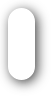<table style=" border-radius:1em; box-shadow: 0.1em 0.1em 0.5em rgba(0,0,0,0.75); background-color: white; border: 1px solid white; padding: 5px;">
<tr style="vertical-align:top;">
<td></td>
</tr>
<tr>
<td></td>
</tr>
<tr>
<td></td>
</tr>
<tr>
<td></td>
</tr>
<tr>
<td></td>
</tr>
<tr>
<td></td>
</tr>
<tr>
<td></td>
</tr>
<tr>
<td></td>
</tr>
<tr>
</tr>
</table>
